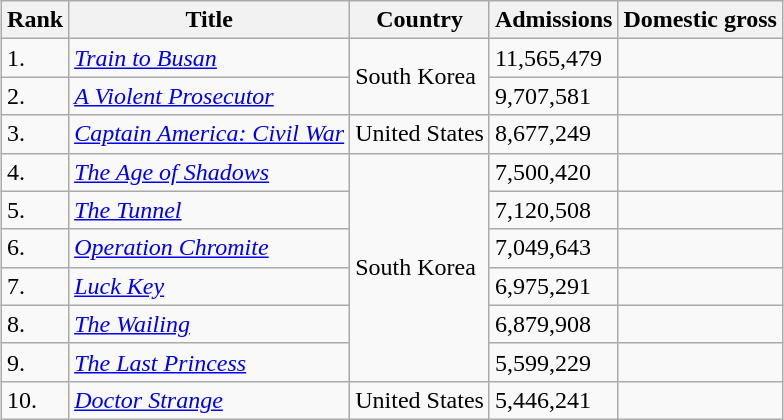<table class="wikitable sortable" style="margin:auto; margin:auto;">
<tr>
<th>Rank</th>
<th>Title</th>
<th>Country</th>
<th>Admissions</th>
<th>Domestic gross</th>
</tr>
<tr>
<td>1.</td>
<td><em><a href='#'>Train to Busan</a></em></td>
<td rowspan=2>South Korea</td>
<td>11,565,479</td>
<td></td>
</tr>
<tr>
<td>2.</td>
<td><em><a href='#'>A Violent Prosecutor</a></em></td>
<td>9,707,581</td>
<td></td>
</tr>
<tr>
<td>3.</td>
<td><em><a href='#'>Captain America: Civil War</a></em></td>
<td>United States</td>
<td>8,677,249</td>
<td></td>
</tr>
<tr>
<td>4.</td>
<td><em><a href='#'>The Age of Shadows</a></em></td>
<td rowspan=6>South Korea</td>
<td>7,500,420</td>
<td></td>
</tr>
<tr>
<td>5.</td>
<td><em><a href='#'>The Tunnel</a></em></td>
<td>7,120,508</td>
<td></td>
</tr>
<tr>
<td>6.</td>
<td><em><a href='#'>Operation Chromite</a></em></td>
<td>7,049,643</td>
<td></td>
</tr>
<tr>
<td>7.</td>
<td><em><a href='#'>Luck Key</a></em></td>
<td>6,975,291</td>
<td></td>
</tr>
<tr>
<td>8.</td>
<td><em><a href='#'>The Wailing</a></em></td>
<td>6,879,908</td>
<td></td>
</tr>
<tr>
<td>9.</td>
<td><em><a href='#'>The Last Princess</a></em></td>
<td>5,599,229</td>
<td></td>
</tr>
<tr>
<td>10.</td>
<td><em><a href='#'>Doctor Strange</a></em></td>
<td>United States</td>
<td>5,446,241</td>
<td></td>
</tr>
</table>
